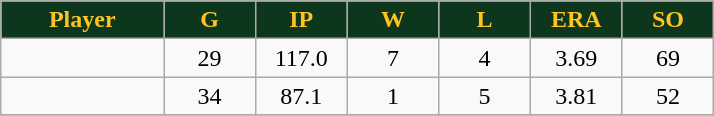<table class="wikitable sortable">
<tr>
<th style="background:#0C371D;color:#ffc322;" width="16%">Player</th>
<th style="background:#0C371D;color:#ffc322;" width="9%">G</th>
<th style="background:#0C371D;color:#ffc322;" width="9%">IP</th>
<th style="background:#0C371D;color:#ffc322;" width="9%">W</th>
<th style="background:#0C371D;color:#ffc322;" width="9%">L</th>
<th style="background:#0C371D;color:#ffc322;" width="9%">ERA</th>
<th style="background:#0C371D;color:#ffc322;" width="9%">SO</th>
</tr>
<tr align="center">
<td></td>
<td>29</td>
<td>117.0</td>
<td>7</td>
<td>4</td>
<td>3.69</td>
<td>69</td>
</tr>
<tr align="center">
<td></td>
<td>34</td>
<td>87.1</td>
<td>1</td>
<td>5</td>
<td>3.81</td>
<td>52</td>
</tr>
<tr align="center">
</tr>
</table>
